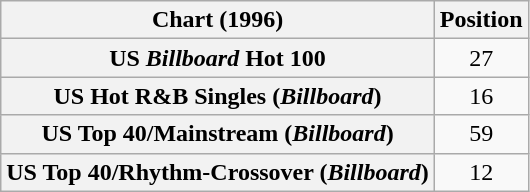<table class="wikitable sortable plainrowheaders" style="text-align:center">
<tr>
<th scope="col">Chart (1996)</th>
<th scope="col">Position</th>
</tr>
<tr>
<th scope="row">US <em>Billboard</em> Hot 100</th>
<td>27</td>
</tr>
<tr>
<th scope="row">US Hot R&B Singles (<em>Billboard</em>)</th>
<td>16</td>
</tr>
<tr>
<th scope="row">US Top 40/Mainstream (<em>Billboard</em>)</th>
<td>59</td>
</tr>
<tr>
<th scope="row">US Top 40/Rhythm-Crossover (<em>Billboard</em>)</th>
<td>12</td>
</tr>
</table>
